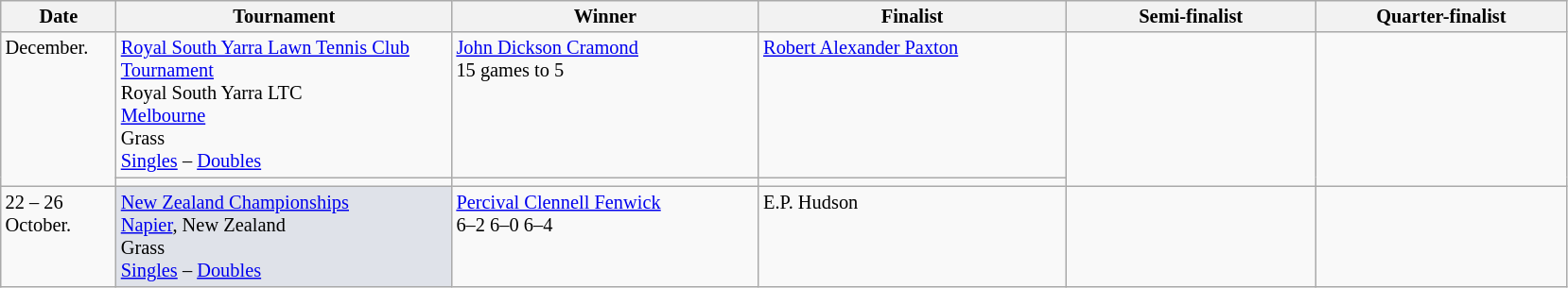<table class="wikitable" style="font-size:85%;">
<tr>
<th width="75">Date</th>
<th width="230">Tournament</th>
<th width="210">Winner</th>
<th width="210">Finalist</th>
<th width="170">Semi-finalist</th>
<th width="170">Quarter-finalist</th>
</tr>
<tr valign=top>
<td rowspan=2>December.</td>
<td><a href='#'>Royal South Yarra Lawn Tennis Club Tournament</a> <br> Royal South Yarra LTC <br><a href='#'>Melbourne</a><br>Grass<br><a href='#'>Singles</a> – <a href='#'>Doubles</a></td>
<td> <a href='#'>John Dickson Cramond</a><br>15 games to 5</td>
<td> <a href='#'>Robert Alexander Paxton</a></td>
<td rowspan=2></td>
<td rowspan=2></td>
</tr>
<tr valign=top>
<td></td>
<td></td>
</tr>
<tr valign=top>
<td rowspan=2>22 – 26 October.</td>
<td style="background:#dfe2e9" rowspan=2><a href='#'>New Zealand Championships</a> <br> <a href='#'>Napier</a>, New Zealand<br>Grass<br><a href='#'>Singles</a> – <a href='#'>Doubles</a></td>
<td> <a href='#'>Percival Clennell Fenwick</a><br>6–2 6–0 6–4</td>
<td> E.P. Hudson</td>
<td rowspan=2></td>
<td rowspan=2></td>
</tr>
</table>
